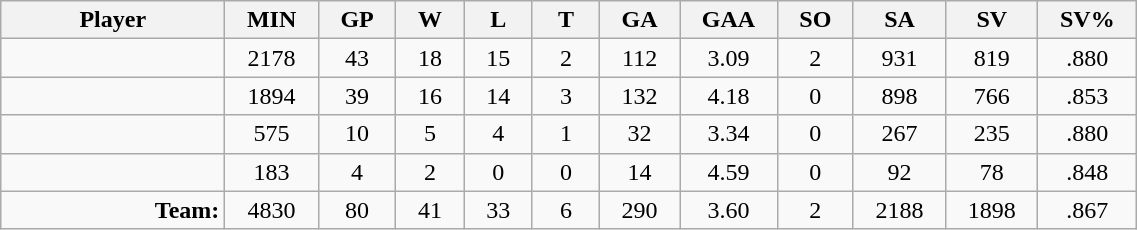<table class="wikitable sortable" width="60%">
<tr>
<th width="10%">Player</th>
<th width="3%" title="Minutes played">MIN</th>
<th width="3%" title="Games played in">GP</th>
<th width="3%" title="Wins">W</th>
<th width="3%" title="Losses">L</th>
<th width="3%" title="Ties">T</th>
<th width="3%" title="Goals against">GA</th>
<th width="3%" title="Goals against average">GAA</th>
<th width="3%" title="Shut-outs">SO</th>
<th width="3%" title="Shots against">SA</th>
<th width="3%" title="Shots saved">SV</th>
<th width="3%" title="Save percentage">SV%</th>
</tr>
<tr align="center">
<td align="right"></td>
<td>2178</td>
<td>43</td>
<td>18</td>
<td>15</td>
<td>2</td>
<td>112</td>
<td>3.09</td>
<td>2</td>
<td>931</td>
<td>819</td>
<td>.880</td>
</tr>
<tr align="center">
<td align="right"></td>
<td>1894</td>
<td>39</td>
<td>16</td>
<td>14</td>
<td>3</td>
<td>132</td>
<td>4.18</td>
<td>0</td>
<td>898</td>
<td>766</td>
<td>.853</td>
</tr>
<tr align="center">
<td align="right"></td>
<td>575</td>
<td>10</td>
<td>5</td>
<td>4</td>
<td>1</td>
<td>32</td>
<td>3.34</td>
<td>0</td>
<td>267</td>
<td>235</td>
<td>.880</td>
</tr>
<tr align="center">
<td align="right"></td>
<td>183</td>
<td>4</td>
<td>2</td>
<td>0</td>
<td>0</td>
<td>14</td>
<td>4.59</td>
<td>0</td>
<td>92</td>
<td>78</td>
<td>.848</td>
</tr>
<tr align="center">
<td align="right"><strong>Team:</strong></td>
<td>4830</td>
<td>80</td>
<td>41</td>
<td>33</td>
<td>6</td>
<td>290</td>
<td>3.60</td>
<td>2</td>
<td>2188</td>
<td>1898</td>
<td>.867</td>
</tr>
</table>
